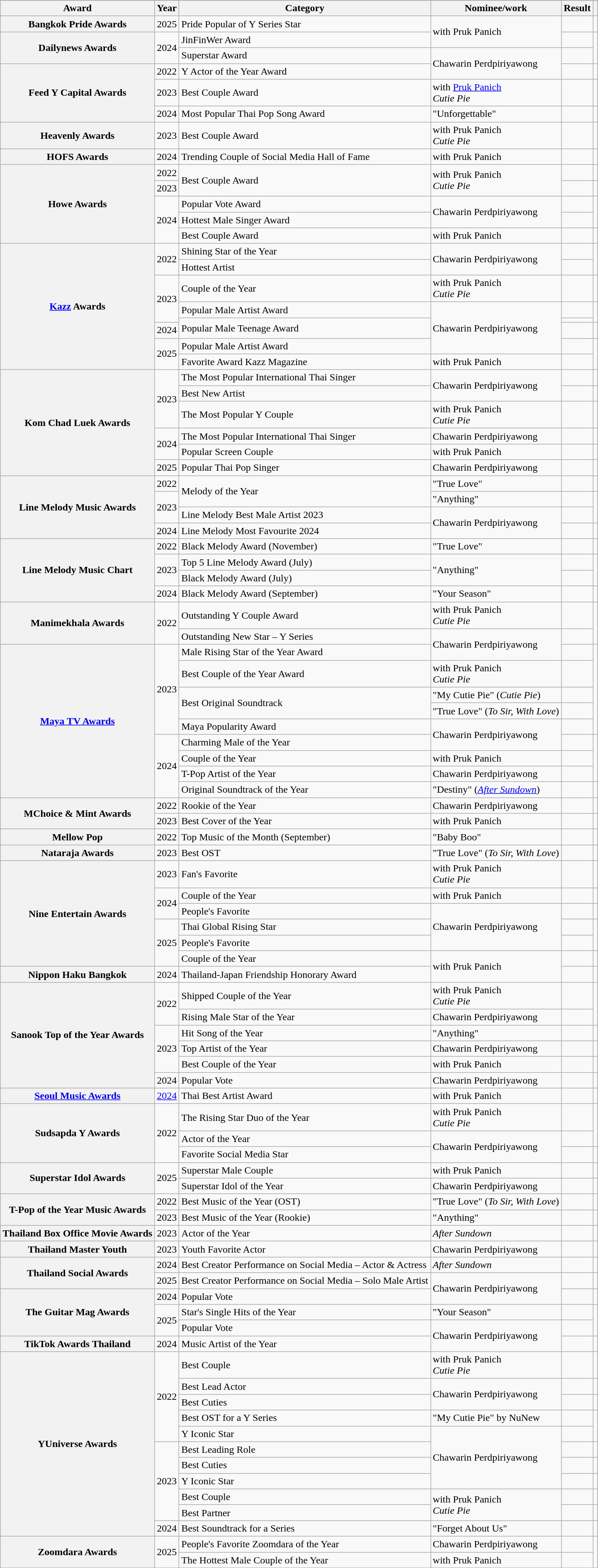<table class="wikitable sortable plainrowheaders">
<tr style="background:#ccc; text-align:center;">
</tr>
<tr>
<th scope="col">Award</th>
<th scope="col">Year</th>
<th scope="col">Category</th>
<th scope="col">Nominee/work</th>
<th scope="col">Result</th>
<th scope="col" class="unsortable"></th>
</tr>
<tr>
<th scope=row>Bangkok Pride Awards</th>
<td style="text-align: center;">2025</td>
<td>Pride Popular of Y Series Star</td>
<td rowspan=2>with Pruk Panich</td>
<td></td>
<td style="text-align: center;"></td>
</tr>
<tr>
<th rowspan="2" scope="row">Dailynews Awards</th>
<td rowspan="2" style="text-align:center;">2024</td>
<td>JinFinWer Award</td>
<td></td>
<td rowspan="2" style="text-align:center;"></td>
</tr>
<tr>
<td>Superstar Award</td>
<td rowspan=2>Chawarin Perdpiriyawong</td>
<td></td>
</tr>
<tr>
<th scope="row" rowspan=3>Feed Y Capital Awards</th>
<td style="text-align:center;">2022</td>
<td>Y Actor of the Year Award</td>
<td></td>
<td style="text-align:center;"></td>
</tr>
<tr>
<td style="text-align:center;">2023</td>
<td>Best Couple Award</td>
<td>with <a href='#'>Pruk Panich</a><br><em>Cutie Pie</em></td>
<td></td>
<td style="text-align:center;"></td>
</tr>
<tr>
<td style="text-align:center;">2024</td>
<td>Most Popular Thai Pop Song Award</td>
<td>"Unforgettable"</td>
<td></td>
<td style="text-align:center;"></td>
</tr>
<tr>
<th scope="row">Heavenly Awards</th>
<td style="text-align:center;">2023</td>
<td>Best Couple Award</td>
<td>with Pruk Panich<br><em>Cutie Pie</em></td>
<td></td>
<td style="text-align:center;"></td>
</tr>
<tr>
<th scope="row">HOFS Awards</th>
<td style="text-align:center;">2024</td>
<td>Trending Couple of Social Media Hall of Fame</td>
<td>with Pruk Panich</td>
<td></td>
<td style="text-align:center;"></td>
</tr>
<tr>
<th rowspan="5" scope="row">Howe Awards</th>
<td style="text-align:center;">2022</td>
<td rowspan=2>Best Couple Award</td>
<td rowspan=2>with Pruk Panich<br><em>Cutie Pie</em></td>
<td></td>
<td style="text-align:center;"></td>
</tr>
<tr>
<td style="text-align:center;">2023</td>
<td></td>
<td style="text-align:center;"></td>
</tr>
<tr>
<td style="text-align:center;" rowspan=3>2024</td>
<td>Popular Vote Award</td>
<td rowspan=2>Chawarin Perdpiriyawong</td>
<td></td>
<td style="text-align:center;" rowspan=2></td>
</tr>
<tr>
<td>Hottest Male Singer Award</td>
<td></td>
</tr>
<tr>
<td>Best Couple Award</td>
<td>with Pruk Panich</td>
<td></td>
<td style="text-align:center;"></td>
</tr>
<tr>
<th scope="row" rowspan="8"><a href='#'>Kazz</a> Awards</th>
<td style="text-align:center;" rowspan="2">2022</td>
<td>Shining Star of the Year</td>
<td rowspan=2>Chawarin Perdpiriyawong</td>
<td></td>
<td style="text-align:center;" rowspan=2></td>
</tr>
<tr>
<td>Hottest Artist</td>
<td></td>
</tr>
<tr>
<td style="text-align:center;" rowspan="3">2023</td>
<td>Couple of the Year</td>
<td>with Pruk Panich<br><em>Cutie Pie</em></td>
<td></td>
<td style="text-align:center;"></td>
</tr>
<tr>
<td>Popular Male Artist Award</td>
<td rowspan=4>Chawarin Perdpiriyawong</td>
<td></td>
<td style="text-align:center;" rowspan="2"></td>
</tr>
<tr>
<td rowspan=2>Popular Male Teenage Award</td>
<td></td>
</tr>
<tr>
<td style="text-align:center;">2024</td>
<td></td>
<td style="text-align:center;"></td>
</tr>
<tr>
<td style="text-align: center;" rowspan=2>2025</td>
<td>Popular Male Artist Award</td>
<td></td>
<td style="text-align:center;" rowspan=2></td>
</tr>
<tr>
<td>Favorite Award Kazz Magazine</td>
<td>with Pruk Panich</td>
<td></td>
</tr>
<tr>
<th rowspan="6" scope="row">Kom Chad Luek Awards</th>
<td rowspan="3" style="text-align:center;">2023</td>
<td>The Most Popular International Thai Singer</td>
<td rowspan=2>Chawarin Perdpiriyawong</td>
<td></td>
<td style="text-align:center;"></td>
</tr>
<tr>
<td>Best New Artist</td>
<td></td>
<td style="text-align:center;"></td>
</tr>
<tr>
<td>The Most Popular Y Couple</td>
<td>with Pruk Panich<br><em>Cutie Pie</em></td>
<td></td>
<td style="text-align:center;"></td>
</tr>
<tr>
<td style="text-align:center;" rowspan=2>2024</td>
<td>The Most Popular International Thai Singer</td>
<td>Chawarin Perdpiriyawong</td>
<td></td>
<td style="text-align:center;"></td>
</tr>
<tr>
<td>Popular Screen Couple</td>
<td>with Pruk Panich</td>
<td></td>
<td style="text-align:center;"></td>
</tr>
<tr>
<td style="text-align:center;">2025</td>
<td>Popular Thai Pop Singer</td>
<td>Chawarin Perdpiriyawong</td>
<td></td>
<td style="text-align:center;"></td>
</tr>
<tr>
<th rowspan="4" scope="row">Line Melody Music Awards</th>
<td style="text-align:center;">2022</td>
<td rowspan="2">Melody of the Year</td>
<td>"True Love"</td>
<td></td>
<td style="text-align:center;"></td>
</tr>
<tr>
<td style="text-align:center;" rowspan=2>2023</td>
<td>"Anything"</td>
<td></td>
<td style="text-align:center;" rowspan=2></td>
</tr>
<tr>
<td>Line Melody Best Male Artist 2023</td>
<td rowspan=2>Chawarin Perdpiriyawong</td>
<td></td>
</tr>
<tr>
<td style="text-align: center;">2024</td>
<td>Line Melody Most Favourite 2024</td>
<td></td>
<td style="text-align: center;"></td>
</tr>
<tr>
<th scope="row" rowspan=4>Line Melody Music Chart</th>
<td style="text-align:center;">2022</td>
<td>Black Melody Award (November)</td>
<td>"True Love"</td>
<td></td>
<td style="text-align:center;"></td>
</tr>
<tr>
<td style="text-align:center;" rowspan=2>2023</td>
<td>Top 5 Line Melody Award (July)</td>
<td rowspan=2>"Anything"</td>
<td></td>
<td style="text-align:center;" rowspan=2></td>
</tr>
<tr>
<td>Black Melody Award (July)</td>
<td></td>
</tr>
<tr>
<td style="text-align:center;">2024</td>
<td>Black Melody Award (September)</td>
<td>"Your Season"</td>
<td></td>
<td style="text-align:center;"></td>
</tr>
<tr>
<th rowspan="2" scope="row">Manimekhala Awards</th>
<td rowspan="2" style="text-align:center;">2022</td>
<td>Outstanding Y Couple Award</td>
<td>with Pruk Panich<br><em>Cutie Pie</em></td>
<td></td>
<td rowspan="2" style="text-align:center;"></td>
</tr>
<tr>
<td>Outstanding New Star – Y Series</td>
<td rowspan=2>Chawarin Perdpiriyawong</td>
<td></td>
</tr>
<tr>
<th rowspan="9" scope="row"><a href='#'>Maya TV Awards</a></th>
<td rowspan="5" style="text-align:center;">2023</td>
<td>Male Rising Star of the Year Award</td>
<td></td>
<td rowspan="5" style="text-align:center;"></td>
</tr>
<tr>
<td>Best Couple of the Year Award</td>
<td>with Pruk Panich<br><em>Cutie Pie</em></td>
<td></td>
</tr>
<tr>
<td rowspan=2>Best Original Soundtrack</td>
<td>"My Cutie Pie" (<em>Cutie Pie</em>)</td>
<td></td>
</tr>
<tr>
<td>"True Love" (<em>To Sir, With Love</em>)</td>
<td></td>
</tr>
<tr>
<td>Maya Popularity Award</td>
<td rowspan=2>Chawarin Perdpiriyawong</td>
<td></td>
</tr>
<tr>
<td rowspan="4" style="text-align:center;">2024</td>
<td>Charming Male of the Year</td>
<td></td>
<td rowspan="3" style="text-align:center;"></td>
</tr>
<tr>
<td>Couple of the Year</td>
<td>with Pruk Panich</td>
<td></td>
</tr>
<tr>
<td>T-Pop Artist of the Year</td>
<td>Chawarin Perdpiriyawong</td>
<td></td>
</tr>
<tr>
<td>Original Soundtrack of the Year</td>
<td>"Destiny" (<em><a href='#'>After Sundown</a></em>)</td>
<td></td>
<td style="text-align:center;"></td>
</tr>
<tr>
<th rowspan="2" scope="row">MChoice & Mint Awards</th>
<td style="text-align:center;">2022</td>
<td>Rookie of the Year</td>
<td>Chawarin Perdpiriyawong</td>
<td></td>
<td style="text-align:center;"></td>
</tr>
<tr>
<td style="text-align:center;">2023</td>
<td>Best Cover of the Year</td>
<td>with Pruk Panich</td>
<td></td>
<td style="text-align:center;"></td>
</tr>
<tr>
<th scope="row">Mellow Pop</th>
<td style="text-align:center;">2022</td>
<td>Top Music of the Month (September)</td>
<td>"Baby Boo"</td>
<td></td>
<td style="text-align:center;"></td>
</tr>
<tr>
<th scope="row">Nataraja Awards</th>
<td style="text-align:center;">2023</td>
<td>Best OST</td>
<td>"True Love" (<em>To Sir, With Love</em>)</td>
<td></td>
<td style="text-align:center;"></td>
</tr>
<tr>
<th scope="row" rowspan=6>Nine Entertain Awards</th>
<td style="text-align:center;">2023</td>
<td>Fan's Favorite</td>
<td>with Pruk Panich<br><em>Cutie Pie</em></td>
<td></td>
<td style="text-align:center;"></td>
</tr>
<tr>
<td style="text-align:center;" rowspan=2>2024</td>
<td>Couple of the Year</td>
<td>with Pruk Panich</td>
<td></td>
<td style="text-align:center;"></td>
</tr>
<tr>
<td>People's Favorite</td>
<td rowspan=3>Chawarin Perdpiriyawong</td>
<td></td>
<td style="text-align:center;"></td>
</tr>
<tr>
<td style="text-align:center;" rowspan=3>2025</td>
<td>Thai Global Rising Star</td>
<td></td>
<td style="text-align:center;" rowspan=2></td>
</tr>
<tr>
<td>People's Favorite</td>
<td></td>
</tr>
<tr>
<td>Couple of the Year</td>
<td rowspan=2>with Pruk Panich</td>
<td></td>
<td style="text-align:center;"></td>
</tr>
<tr>
<th scope="row">Nippon Haku Bangkok</th>
<td style="text-align:center;">2024</td>
<td>Thailand-Japan Friendship Honorary Award</td>
<td></td>
<td style="text-align:center;"></td>
</tr>
<tr>
<th rowspan="6" scope="row">Sanook Top of the Year Awards</th>
<td rowspan="2" style="text-align:center;">2022</td>
<td>Shipped Couple of the Year</td>
<td>with Pruk Panich<br><em>Cutie Pie</em></td>
<td></td>
<td rowspan="2" style="text-align:center;"></td>
</tr>
<tr>
<td>Rising Male Star of the Year</td>
<td>Chawarin Perdpiriyawong</td>
<td></td>
</tr>
<tr>
<td style="text-align:center;" rowspan=3>2023</td>
<td>Hit Song of the Year</td>
<td>"Anything"</td>
<td></td>
<td style="text-align:center"></td>
</tr>
<tr>
<td>Top Artist of the Year</td>
<td>Chawarin Perdpiriyawong</td>
<td></td>
<td style="text-align:center"></td>
</tr>
<tr>
<td>Best Couple of the Year</td>
<td>with Pruk Panich</td>
<td></td>
<td style="text-align:center"></td>
</tr>
<tr>
<td style="text-align:center;">2024</td>
<td>Popular Vote</td>
<td>Chawarin Perdpiriyawong</td>
<td></td>
<td style="text-align:center"></td>
</tr>
<tr>
<th scope="row"><a href='#'>Seoul Music Awards</a></th>
<td style="text-align:center;"><a href='#'>2024</a></td>
<td>Thai Best Artist Award</td>
<td>with Pruk Panich</td>
<td></td>
<td style="text-align:center"></td>
</tr>
<tr>
<th scope="row" rowspan="3">Sudsapda Y Awards</th>
<td style="text-align:center;" rowspan="3">2022</td>
<td>The Rising Star Duo of the Year</td>
<td>with Pruk Panich<br><em>Cutie Pie</em></td>
<td></td>
<td style="text-align:center;" rowspan=2></td>
</tr>
<tr>
<td>Actor of the Year</td>
<td rowspan=2>Chawarin Perdpiriyawong</td>
<td></td>
</tr>
<tr>
<td>Favorite Social Media Star</td>
<td></td>
<td style="text-align:center;"></td>
</tr>
<tr>
<th scope="row" rowspan=2>Superstar Idol Awards</th>
<td style="text-align:center;" rowspan=2>2025</td>
<td>Superstar Male Couple</td>
<td>with Pruk Panich</td>
<td></td>
<td style="text-align:center;"></td>
</tr>
<tr>
<td>Superstar Idol of the Year</td>
<td>Chawarin Perdpiriyawong</td>
<td></td>
<td style="text-align:center;"></td>
</tr>
<tr>
<th scope="row" rowspan=2>T-Pop of the Year Music Awards</th>
<td style="text-align:center;">2022</td>
<td>Best Music of the Year (OST)</td>
<td>"True Love" (<em>To Sir, With Love</em>)</td>
<td></td>
<td style="text-align:center;"></td>
</tr>
<tr>
<td style="text-align:center;">2023</td>
<td>Best Music of the Year (Rookie)</td>
<td>"Anything"</td>
<td></td>
<td style="text-align:center;"></td>
</tr>
<tr>
<th scope="row">Thailand Box Office Movie Awards</th>
<td style="text-align:center;">2023</td>
<td>Actor of the Year</td>
<td><em>After Sundown</em></td>
<td></td>
<td style="text-align:center;"></td>
</tr>
<tr>
<th scope="row">Thailand Master Youth</th>
<td style="text-align:center;">2023</td>
<td>Youth Favorite Actor</td>
<td>Chawarin Perdpiriyawong</td>
<td></td>
<td style="text-align:center;"></td>
</tr>
<tr>
<th scope="row" rowspan=2>Thailand Social Awards</th>
<td style="text-align:center;">2024</td>
<td>Best Creator Performance on Social Media – Actor & Actress</td>
<td><em>After Sundown</em></td>
<td></td>
<td style="text-align:center;"></td>
</tr>
<tr>
<td style="text-align: center;">2025</td>
<td>Best Creator Performance on Social Media – Solo Male Artist</td>
<td rowspan=2>Chawarin Perdpiriyawong</td>
<td></td>
<td style="text-align: center;"></td>
</tr>
<tr>
<th scope="row" rowspan=3>The Guitar Mag Awards</th>
<td style="text-align:center;">2024</td>
<td>Popular Vote</td>
<td></td>
<td style="text-align:center;"></td>
</tr>
<tr>
<td style="text-align:center;" rowspan=2>2025</td>
<td>Star's Single Hits of the Year</td>
<td>"Your Season"</td>
<td></td>
<td style="text-align:center;" rowspan=2></td>
</tr>
<tr>
<td>Popular Vote</td>
<td rowspan=2>Chawarin Perdpiriyawong</td>
<td></td>
</tr>
<tr>
<th scope="row">TikTok Awards Thailand</th>
<td style="text-align:center;">2024</td>
<td>Music Artist of the Year</td>
<td></td>
<td style="text-align:center;"></td>
</tr>
<tr>
<th rowspan="11" scope="row">YUniverse Awards</th>
<td rowspan="5" style="text-align:center;">2022</td>
<td>Best Couple</td>
<td>with Pruk Panich<br><em>Cutie Pie</em></td>
<td></td>
<td style="text-align:center;"></td>
</tr>
<tr>
<td>Best Lead Actor</td>
<td rowspan=2>Chawarin Perdpiriyawong</td>
<td></td>
<td style="text-align:center;"></td>
</tr>
<tr>
<td>Best Cuties</td>
<td></td>
<td style="text-align:center;"></td>
</tr>
<tr>
<td>Best OST for a Y Series</td>
<td>"My Cutie Pie" by NuNew</td>
<td></td>
<td style="text-align:center;" rowspan=2></td>
</tr>
<tr>
<td>Y Iconic Star</td>
<td rowspan=4>Chawarin Perdpiriyawong</td>
<td></td>
</tr>
<tr>
<td rowspan="5" style="text-align:center;">2023</td>
<td>Best Leading Role</td>
<td></td>
<td style="text-align:center;"></td>
</tr>
<tr>
<td>Best Cuties</td>
<td></td>
<td style="text-align:center;"></td>
</tr>
<tr>
<td>Y Iconic Star</td>
<td></td>
<td style="text-align:center;"></td>
</tr>
<tr>
<td>Best Couple</td>
<td rowspan=2>with Pruk Panich<br><em>Cutie Pie</em></td>
<td></td>
<td style="text-align:center;"></td>
</tr>
<tr>
<td>Best Partner</td>
<td></td>
<td style="text-align:center;"></td>
</tr>
<tr>
<td style="text-align:center;">2024</td>
<td>Best Soundtrack for a Series</td>
<td>"Forget About Us"</td>
<td></td>
<td style="text-align:center;"></td>
</tr>
<tr>
<th scope="row" rowspan=2>Zoomdara Awards</th>
<td rowspan="2" style="text-align:center;">2025</td>
<td>People's Favorite Zoomdara of the Year</td>
<td>Chawarin Perdpiriyawong</td>
<td></td>
<td style="text-align:center;" rowspan=2></td>
</tr>
<tr>
<td>The Hottest Male Couple of the Year</td>
<td>with Pruk Panich</td>
<td></td>
</tr>
<tr>
</tr>
</table>
